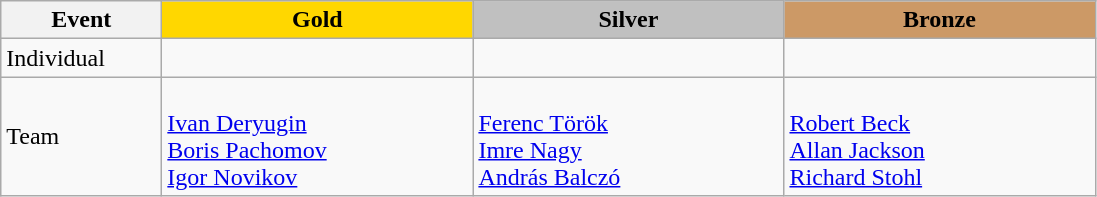<table class="wikitable">
<tr>
<th width="100">Event</th>
<th style="background-color:gold;" width="200"> Gold</th>
<th style="background-color:silver;" width="200">Silver</th>
<th style="background-color:#CC9966;" width="200"> Bronze</th>
</tr>
<tr>
<td>Individual</td>
<td></td>
<td></td>
<td></td>
</tr>
<tr>
<td>Team</td>
<td> <br> <a href='#'>Ivan Deryugin</a> <br> <a href='#'>Boris Pachomov</a><br> <a href='#'>Igor Novikov</a></td>
<td> <br><a href='#'>Ferenc Török</a><br> <a href='#'>Imre Nagy</a><br> <a href='#'>András Balczó</a></td>
<td> <br><a href='#'>Robert Beck</a><br> <a href='#'>Allan Jackson</a><br> <a href='#'>Richard Stohl</a></td>
</tr>
</table>
